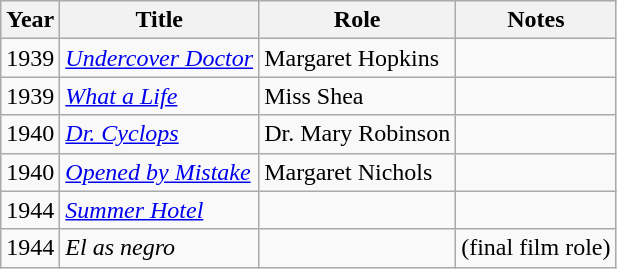<table class="wikitable">
<tr>
<th>Year</th>
<th>Title</th>
<th>Role</th>
<th>Notes</th>
</tr>
<tr>
<td>1939</td>
<td><em><a href='#'>Undercover Doctor</a></em></td>
<td>Margaret Hopkins</td>
<td></td>
</tr>
<tr>
<td>1939</td>
<td><em><a href='#'>What a Life</a></em></td>
<td>Miss Shea</td>
<td></td>
</tr>
<tr>
<td>1940</td>
<td><em><a href='#'>Dr. Cyclops</a></em></td>
<td>Dr. Mary Robinson</td>
<td></td>
</tr>
<tr>
<td>1940</td>
<td><em><a href='#'>Opened by Mistake</a></em></td>
<td>Margaret Nichols</td>
<td></td>
</tr>
<tr>
<td>1944</td>
<td><em><a href='#'>Summer Hotel</a></em></td>
<td></td>
<td></td>
</tr>
<tr>
<td>1944</td>
<td><em>El as negro</em></td>
<td></td>
<td>(final film role)</td>
</tr>
</table>
